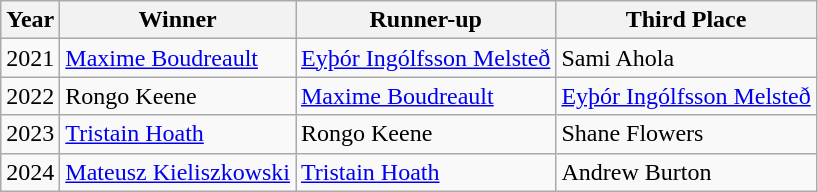<table class="wikitable sortable">
<tr>
<th>Year</th>
<th>Winner</th>
<th>Runner-up</th>
<th>Third Place</th>
</tr>
<tr>
<td>2021 </td>
<td> <a href='#'>Maxime Boudreault</a></td>
<td> <a href='#'>Eyþór Ingólfsson Melsteð</a></td>
<td> Sami Ahola</td>
</tr>
<tr>
<td>2022 </td>
<td> Rongo Keene</td>
<td> <a href='#'>Maxime Boudreault</a></td>
<td> <a href='#'>Eyþór Ingólfsson Melsteð</a></td>
</tr>
<tr>
<td>2023 </td>
<td> <a href='#'>Tristain Hoath</a></td>
<td> Rongo Keene</td>
<td> Shane Flowers</td>
</tr>
<tr>
<td>2024 </td>
<td> <a href='#'>Mateusz Kieliszkowski</a></td>
<td> <a href='#'>Tristain Hoath</a></td>
<td> Andrew Burton</td>
</tr>
</table>
